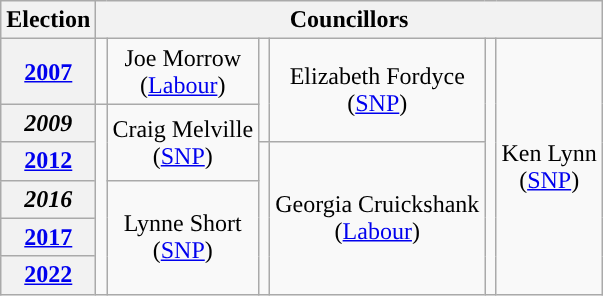<table class="wikitable" style="text-align:center">
<tr>
<th>Election</th>
<th colspan="8">Councillors</th>
</tr>
<tr>
<th><a href='#'>2007</a></th>
<td rowspan="1;" style="background-color: "></td>
<td rowspan="1">Joe Morrow<br>(<a href='#'>Labour</a>)</td>
<td rowspan="2;" style="background-color: "></td>
<td rowspan="2">Elizabeth Fordyce<br>(<a href='#'>SNP</a>)</td>
<td rowspan="6;" style="background-color: "></td>
<td rowspan="6">Ken Lynn<br>(<a href='#'>SNP</a>)</td>
</tr>
<tr>
<th><em>2009</em></th>
<td rowspan="5;" style="background-color: "></td>
<td rowspan="2">Craig Melville<br>(<a href='#'>SNP</a>)</td>
</tr>
<tr>
<th><a href='#'>2012</a></th>
<td rowspan="4;" style="background-color: "></td>
<td rowspan="4">Georgia Cruickshank<br>(<a href='#'>Labour</a>)</td>
</tr>
<tr>
<th><em>2016</em></th>
<td rowspan="3">Lynne Short<br>(<a href='#'>SNP</a>)</td>
</tr>
<tr>
<th><a href='#'>2017</a></th>
</tr>
<tr>
<th><a href='#'>2022</a></th>
</tr>
</table>
